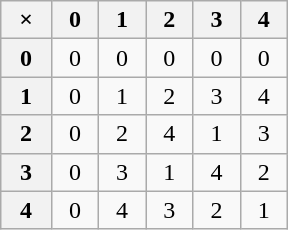<table class="wikitable" style="text-align: center; width:12em">
<tr>
<th>×</th>
<th>0</th>
<th>1</th>
<th>2</th>
<th>3</th>
<th>4</th>
</tr>
<tr>
<th>0</th>
<td>0</td>
<td>0</td>
<td>0</td>
<td>0</td>
<td>0</td>
</tr>
<tr>
<th>1</th>
<td>0</td>
<td>1</td>
<td>2</td>
<td>3</td>
<td>4</td>
</tr>
<tr>
<th>2</th>
<td>0</td>
<td>2</td>
<td>4</td>
<td>1</td>
<td>3</td>
</tr>
<tr>
<th>3</th>
<td>0</td>
<td>3</td>
<td>1</td>
<td>4</td>
<td>2</td>
</tr>
<tr>
<th>4</th>
<td>0</td>
<td>4</td>
<td>3</td>
<td>2</td>
<td>1</td>
</tr>
</table>
